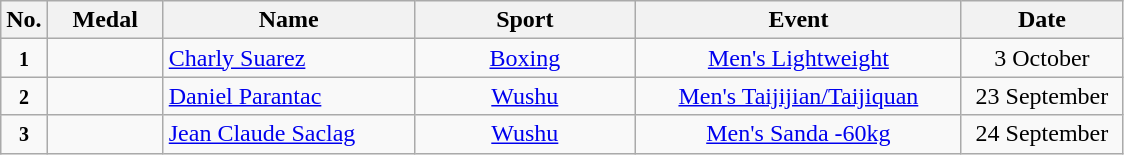<table class="wikitable" style="font-size:100%; text-align:center">
<tr>
<th width="10">No.</th>
<th width="70">Medal</th>
<th width="160">Name</th>
<th width="140">Sport</th>
<th width="210">Event</th>
<th width="100">Date</th>
</tr>
<tr>
<td><small><strong>1</strong></small></td>
<td></td>
<td align=left><a href='#'>Charly Suarez</a></td>
<td> <a href='#'>Boxing</a></td>
<td><a href='#'>Men's Lightweight</a></td>
<td>3 October</td>
</tr>
<tr>
<td><small><strong>2</strong></small></td>
<td></td>
<td align=left><a href='#'>Daniel Parantac</a></td>
<td> <a href='#'>Wushu</a></td>
<td><a href='#'>Men's Taijijian/Taijiquan</a></td>
<td>23 September</td>
</tr>
<tr>
<td><small><strong>3</strong></small></td>
<td></td>
<td align=left><a href='#'>Jean Claude Saclag</a></td>
<td> <a href='#'>Wushu</a></td>
<td><a href='#'>Men's Sanda -60kg</a></td>
<td>24 September</td>
</tr>
</table>
